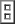<table align="right" border="1">
<tr>
<td><div></div></td>
</tr>
<tr>
<td></td>
</tr>
</table>
